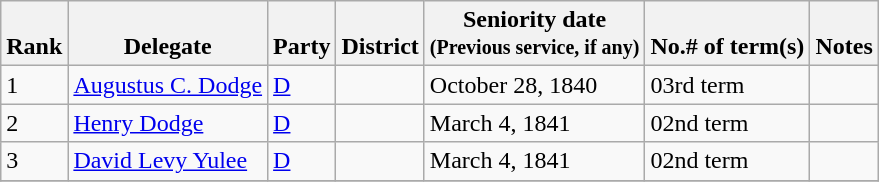<table class="wikitable sortable">
<tr valign=bottom>
<th>Rank</th>
<th>Delegate</th>
<th>Party</th>
<th>District</th>
<th>Seniority date<br><small>(Previous service, if any)</small><br></th>
<th>No.# of term(s)</th>
<th>Notes</th>
</tr>
<tr>
<td>1</td>
<td><a href='#'>Augustus C. Dodge</a></td>
<td><a href='#'>D</a></td>
<td></td>
<td>October 28, 1840</td>
<td>03rd term</td>
<td></td>
</tr>
<tr>
<td>2</td>
<td><a href='#'>Henry Dodge</a></td>
<td><a href='#'>D</a></td>
<td></td>
<td>March 4, 1841</td>
<td>02nd term</td>
<td></td>
</tr>
<tr>
<td>3</td>
<td><a href='#'>David Levy Yulee</a></td>
<td><a href='#'>D</a></td>
<td></td>
<td>March 4, 1841</td>
<td>02nd term</td>
<td></td>
</tr>
<tr>
</tr>
</table>
